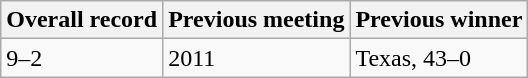<table class="wikitable">
<tr>
<th>Overall record</th>
<th>Previous meeting</th>
<th>Previous winner</th>
</tr>
<tr>
<td>9–2</td>
<td>2011</td>
<td>Texas, 43–0</td>
</tr>
</table>
